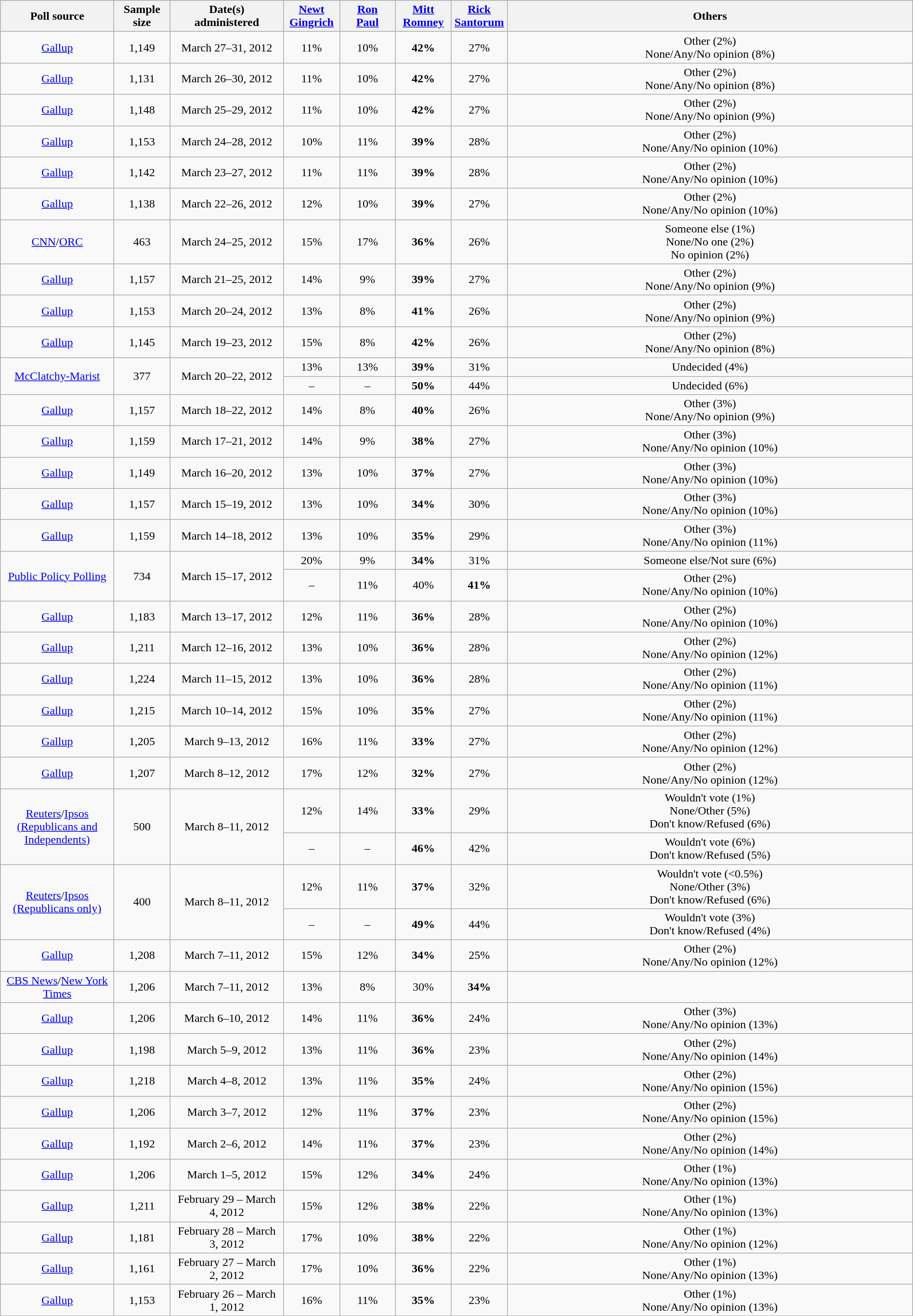<table class="wikitable" style="text-align:center; width:100%;">
<tr>
<th style="width:150px;">Poll source</th>
<th style="width:70px;">Sample<br>size</th>
<th style="width:150px;">Date(s)<br> administered</th>
<th style="width:70px;"><a href='#'>Newt<br> Gingrich</a></th>
<th style="width:70px;"><a href='#'>Ron<br> Paul</a></th>
<th style="width:70px;"><a href='#'>Mitt<br> Romney</a></th>
<th style="width:70px;"><a href='#'>Rick<br> Santorum</a></th>
<th>Others</th>
</tr>
<tr>
<td><a href='#'>Gallup</a></td>
<td>1,149</td>
<td>March 27–31, 2012</td>
<td>11%</td>
<td>10%</td>
<td><strong>42%</strong></td>
<td>27%</td>
<td>Other (2%)<br>None/Any/No opinion (8%)</td>
</tr>
<tr>
<td><a href='#'>Gallup</a></td>
<td>1,131</td>
<td>March 26–30, 2012</td>
<td>11%</td>
<td>10%</td>
<td><strong>42%</strong></td>
<td>27%</td>
<td>Other (2%)<br>None/Any/No opinion (8%)</td>
</tr>
<tr>
<td><a href='#'>Gallup</a></td>
<td>1,148</td>
<td>March 25–29, 2012</td>
<td>11%</td>
<td>10%</td>
<td><strong>42%</strong></td>
<td>27%</td>
<td>Other (2%)<br>None/Any/No opinion (9%)</td>
</tr>
<tr>
<td><a href='#'>Gallup</a></td>
<td>1,153</td>
<td>March 24–28, 2012</td>
<td>10%</td>
<td>11%</td>
<td><strong>39%</strong></td>
<td>28%</td>
<td>Other (2%)<br>None/Any/No opinion (10%)</td>
</tr>
<tr>
<td><a href='#'>Gallup</a></td>
<td>1,142</td>
<td>March 23–27, 2012</td>
<td>11%</td>
<td>11%</td>
<td><strong>39%</strong></td>
<td>28%</td>
<td>Other (2%)<br>None/Any/No opinion (10%)</td>
</tr>
<tr>
<td><a href='#'>Gallup</a></td>
<td>1,138</td>
<td>March 22–26, 2012</td>
<td>12%</td>
<td>10%</td>
<td><strong>39%</strong></td>
<td>27%</td>
<td>Other (2%)<br>None/Any/No opinion (10%)</td>
</tr>
<tr>
<td><a href='#'>CNN</a>/<a href='#'>ORC</a></td>
<td>463</td>
<td>March 24–25, 2012</td>
<td>15%</td>
<td>17%</td>
<td><strong>36%</strong></td>
<td>26%</td>
<td>Someone else (1%)<br>None/No one (2%)<br>No opinion (2%)</td>
</tr>
<tr>
<td><a href='#'>Gallup</a></td>
<td>1,157</td>
<td>March 21–25, 2012</td>
<td>14%</td>
<td>9%</td>
<td><strong>39%</strong></td>
<td>27%</td>
<td>Other (2%)<br>None/Any/No opinion (9%)</td>
</tr>
<tr>
<td><a href='#'>Gallup</a></td>
<td>1,153</td>
<td>March 20–24, 2012</td>
<td>13%</td>
<td>8%</td>
<td><strong>41%</strong></td>
<td>26%</td>
<td>Other (2%)<br>None/Any/No opinion (9%)</td>
</tr>
<tr>
<td><a href='#'>Gallup</a></td>
<td>1,145</td>
<td>March 19–23, 2012</td>
<td>15%</td>
<td>8%</td>
<td><strong>42%</strong></td>
<td>26%</td>
<td>Other (2%)<br>None/Any/No opinion (8%)</td>
</tr>
<tr>
<td rowspan=2><a href='#'>McClatchy-Marist</a></td>
<td rowspan=2>377</td>
<td rowspan=2>March 20–22, 2012</td>
<td>13%</td>
<td>13%</td>
<td><strong>39%</strong></td>
<td>31%</td>
<td>Undecided (4%)</td>
</tr>
<tr>
<td>–</td>
<td>–</td>
<td><strong>50%</strong></td>
<td>44%</td>
<td>Undecided (6%)</td>
</tr>
<tr>
<td><a href='#'>Gallup</a></td>
<td>1,157</td>
<td>March 18–22, 2012</td>
<td>14%</td>
<td>8%</td>
<td><strong>40%</strong></td>
<td>26%</td>
<td>Other (3%)<br>None/Any/No opinion (9%)</td>
</tr>
<tr>
<td><a href='#'>Gallup</a></td>
<td>1,159</td>
<td>March 17–21, 2012</td>
<td>14%</td>
<td>9%</td>
<td><strong>38%</strong></td>
<td>27%</td>
<td>Other (3%)<br>None/Any/No opinion (10%)</td>
</tr>
<tr>
<td><a href='#'>Gallup</a></td>
<td>1,149</td>
<td>March 16–20, 2012</td>
<td>13%</td>
<td>10%</td>
<td><strong>37%</strong></td>
<td>27%</td>
<td>Other (3%)<br>None/Any/No opinion (10%)</td>
</tr>
<tr>
<td><a href='#'>Gallup</a></td>
<td>1,157</td>
<td>March 15–19, 2012</td>
<td>13%</td>
<td>10%</td>
<td><strong>34%</strong></td>
<td>30%</td>
<td>Other (3%)<br>None/Any/No opinion (10%)</td>
</tr>
<tr>
<td><a href='#'>Gallup</a></td>
<td>1,159</td>
<td>March 14–18, 2012</td>
<td>13%</td>
<td>10%</td>
<td><strong>35%</strong></td>
<td>29%</td>
<td>Other (3%)<br>None/Any/No opinion (11%)</td>
</tr>
<tr>
<td rowspan=2><a href='#'>Public Policy Polling</a></td>
<td rowspan=2>734</td>
<td rowspan=2>March 15–17, 2012</td>
<td>20%</td>
<td>9%</td>
<td><strong>34%</strong></td>
<td>31%</td>
<td>Someone else/Not sure (6%)</td>
</tr>
<tr>
<td>–</td>
<td>11%</td>
<td>40%</td>
<td><strong>41%</strong></td>
<td>Other (2%)<br>None/Any/No opinion (10%)</td>
</tr>
<tr>
<td><a href='#'>Gallup</a></td>
<td>1,183</td>
<td>March 13–17, 2012</td>
<td>12%</td>
<td>11%</td>
<td><strong>36%</strong></td>
<td>28%</td>
<td>Other (2%)<br>None/Any/No opinion (10%)</td>
</tr>
<tr>
<td><a href='#'>Gallup</a></td>
<td>1,211</td>
<td>March 12–16, 2012</td>
<td>13%</td>
<td>10%</td>
<td><strong>36%</strong></td>
<td>28%</td>
<td>Other (2%)<br>None/Any/No opinion (12%)</td>
</tr>
<tr>
<td><a href='#'>Gallup</a></td>
<td>1,224</td>
<td>March 11–15, 2012</td>
<td>13%</td>
<td>10%</td>
<td><strong>36%</strong></td>
<td>28%</td>
<td>Other (2%)<br>None/Any/No opinion (11%)</td>
</tr>
<tr>
<td><a href='#'>Gallup</a></td>
<td>1,215</td>
<td>March 10–14, 2012</td>
<td>15%</td>
<td>10%</td>
<td><strong>35%</strong></td>
<td>27%</td>
<td>Other (2%)<br>None/Any/No opinion (11%)</td>
</tr>
<tr>
<td><a href='#'>Gallup</a></td>
<td>1,205</td>
<td>March 9–13, 2012</td>
<td>16%</td>
<td>11%</td>
<td><strong>33%</strong></td>
<td>27%</td>
<td>Other (2%)<br>None/Any/No opinion (12%)</td>
</tr>
<tr>
<td><a href='#'>Gallup</a></td>
<td>1,207</td>
<td>March 8–12, 2012</td>
<td>17%</td>
<td>12%</td>
<td><strong>32%</strong></td>
<td>27%</td>
<td>Other (2%)<br>None/Any/No opinion (12%)</td>
</tr>
<tr>
<td rowspan=2><a href='#'>Reuters</a>/<a href='#'>Ipsos<br>(Republicans and Independents)</a></td>
<td rowspan=2>500</td>
<td rowspan=2>March 8–11, 2012</td>
<td>12%</td>
<td>14%</td>
<td><strong>33%</strong></td>
<td>29%</td>
<td>Wouldn't vote (1%)<br>None/Other (5%)<br>Don't know/Refused (6%)</td>
</tr>
<tr>
<td>–</td>
<td>–</td>
<td><strong>46%</strong></td>
<td>42%</td>
<td>Wouldn't vote (6%)<br>Don't know/Refused (5%)</td>
</tr>
<tr>
<td rowspan=2><a href='#'>Reuters</a>/<a href='#'>Ipsos<br>(Republicans only)</a></td>
<td rowspan=2>400</td>
<td rowspan=2>March 8–11, 2012</td>
<td>12%</td>
<td>11%</td>
<td><strong>37%</strong></td>
<td>32%</td>
<td>Wouldn't vote (<0.5%)<br>None/Other (3%)<br>Don't know/Refused (6%)</td>
</tr>
<tr>
<td>–</td>
<td>–</td>
<td><strong>49%</strong></td>
<td>44%</td>
<td>Wouldn't vote (3%)<br>Don't know/Refused (4%)</td>
</tr>
<tr>
<td><a href='#'>Gallup</a></td>
<td>1,208</td>
<td>March 7–11, 2012</td>
<td>15%</td>
<td>12%</td>
<td><strong>34%</strong></td>
<td>25%</td>
<td>Other (2%)<br>None/Any/No opinion (12%)</td>
</tr>
<tr>
<td><a href='#'>CBS News</a>/<a href='#'>New York Times</a></td>
<td>1,206</td>
<td>March 7–11, 2012</td>
<td>13%</td>
<td>8%</td>
<td>30%</td>
<td><strong>34%</strong></td>
<td></td>
</tr>
<tr>
<td><a href='#'>Gallup</a></td>
<td>1,206</td>
<td>March 6–10, 2012</td>
<td>14%</td>
<td>11%</td>
<td><strong>36%</strong></td>
<td>24%</td>
<td>Other (3%)<br>None/Any/No opinion (13%)</td>
</tr>
<tr>
<td><a href='#'>Gallup</a></td>
<td>1,198</td>
<td>March 5–9, 2012</td>
<td>13%</td>
<td>11%</td>
<td><strong>36%</strong></td>
<td>23%</td>
<td>Other (2%)<br>None/Any/No opinion (14%)</td>
</tr>
<tr>
<td><a href='#'>Gallup</a></td>
<td>1,218</td>
<td>March 4–8, 2012</td>
<td>13%</td>
<td>11%</td>
<td><strong>35%</strong></td>
<td>24%</td>
<td>Other (2%)<br>None/Any/No opinion (15%)</td>
</tr>
<tr>
<td><a href='#'>Gallup</a></td>
<td>1,206</td>
<td>March 3–7, 2012</td>
<td>12%</td>
<td>11%</td>
<td><strong>37%</strong></td>
<td>23%</td>
<td>Other (2%)<br>None/Any/No opinion (15%)</td>
</tr>
<tr>
<td><a href='#'>Gallup</a></td>
<td>1,192</td>
<td>March 2–6, 2012</td>
<td>14%</td>
<td>11%</td>
<td><strong>37%</strong></td>
<td>23%</td>
<td>Other (2%)<br>None/Any/No opinion (14%)</td>
</tr>
<tr>
<td><a href='#'>Gallup</a></td>
<td>1,206</td>
<td>March 1–5, 2012</td>
<td>15%</td>
<td>12%</td>
<td><strong>34%</strong></td>
<td>24%</td>
<td>Other (1%)<br>None/Any/No opinion (13%)</td>
</tr>
<tr>
<td><a href='#'>Gallup</a></td>
<td>1,211</td>
<td>February 29 – March 4, 2012</td>
<td>15%</td>
<td>12%</td>
<td><strong>38%</strong></td>
<td>22%</td>
<td>Other (1%)<br>None/Any/No opinion (13%)</td>
</tr>
<tr>
<td><a href='#'>Gallup</a></td>
<td>1,181</td>
<td>February 28 – March 3, 2012</td>
<td>17%</td>
<td>10%</td>
<td><strong>38%</strong></td>
<td>22%</td>
<td>Other (1%)<br>None/Any/No opinion (12%)</td>
</tr>
<tr>
<td><a href='#'>Gallup</a></td>
<td>1,161</td>
<td>February 27 – March 2, 2012</td>
<td>17%</td>
<td>10%</td>
<td><strong>36%</strong></td>
<td>22%</td>
<td>Other (1%)<br>None/Any/No opinion (13%)</td>
</tr>
<tr>
<td><a href='#'>Gallup</a></td>
<td>1,153</td>
<td>February 26 – March 1, 2012</td>
<td>16%</td>
<td>11%</td>
<td><strong>35%</strong></td>
<td>23%</td>
<td>Other (1%)<br>None/Any/No opinion (13%)</td>
</tr>
</table>
